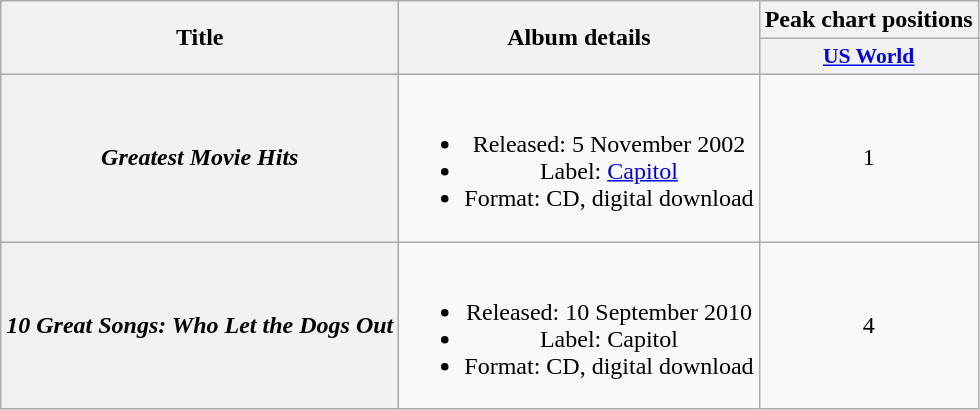<table class="wikitable plainrowheaders" style="text-align:center;">
<tr>
<th scope="col" rowspan="2">Title</th>
<th scope="col" rowspan="2">Album details</th>
<th scope="col">Peak chart positions</th>
</tr>
<tr>
<th scope="col" style="font-size:90%;"><a href='#'>US World</a><br></th>
</tr>
<tr>
<th scope="row"><em>Greatest Movie Hits</em></th>
<td><br><ul><li>Released: 5 November 2002</li><li>Label: <a href='#'>Capitol</a></li><li>Format: CD, digital download</li></ul></td>
<td>1</td>
</tr>
<tr>
<th scope="row"><em>10 Great Songs: Who Let the Dogs Out</em></th>
<td><br><ul><li>Released: 10 September 2010</li><li>Label: Capitol</li><li>Format: CD, digital download</li></ul></td>
<td>4</td>
</tr>
</table>
